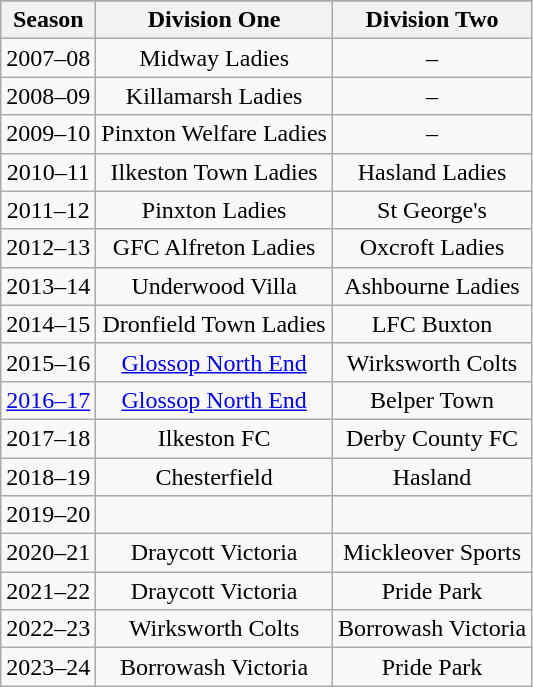<table class="wikitable" style="text-align: center">
<tr>
</tr>
<tr>
<th>Season</th>
<th>Division One</th>
<th>Division Two</th>
</tr>
<tr>
<td>2007–08</td>
<td>Midway Ladies</td>
<td>–</td>
</tr>
<tr>
<td>2008–09</td>
<td>Killamarsh Ladies</td>
<td>–</td>
</tr>
<tr>
<td>2009–10</td>
<td>Pinxton Welfare Ladies</td>
<td>–</td>
</tr>
<tr>
<td>2010–11</td>
<td>Ilkeston Town Ladies</td>
<td>Hasland Ladies</td>
</tr>
<tr>
<td>2011–12</td>
<td>Pinxton Ladies</td>
<td>St George's</td>
</tr>
<tr>
<td>2012–13</td>
<td>GFC Alfreton Ladies</td>
<td>Oxcroft Ladies</td>
</tr>
<tr>
<td>2013–14</td>
<td>Underwood Villa</td>
<td>Ashbourne Ladies</td>
</tr>
<tr>
<td>2014–15</td>
<td>Dronfield Town Ladies</td>
<td>LFC Buxton</td>
</tr>
<tr>
<td>2015–16</td>
<td><a href='#'>Glossop North End</a></td>
<td>Wirksworth Colts</td>
</tr>
<tr>
<td><a href='#'>2016–17</a></td>
<td><a href='#'>Glossop North End</a></td>
<td>Belper Town</td>
</tr>
<tr>
<td>2017–18</td>
<td>Ilkeston FC</td>
<td>Derby County FC</td>
</tr>
<tr>
<td>2018–19</td>
<td>Chesterfield</td>
<td>Hasland</td>
</tr>
<tr>
<td>2019–20</td>
<td></td>
<td></td>
</tr>
<tr>
<td>2020–21</td>
<td>Draycott Victoria</td>
<td>Mickleover Sports</td>
</tr>
<tr>
<td>2021–22</td>
<td>Draycott Victoria</td>
<td>Pride Park</td>
</tr>
<tr>
<td>2022–23</td>
<td>Wirksworth Colts</td>
<td>Borrowash Victoria</td>
</tr>
<tr>
<td>2023–24</td>
<td>Borrowash Victoria</td>
<td>Pride Park</td>
</tr>
</table>
